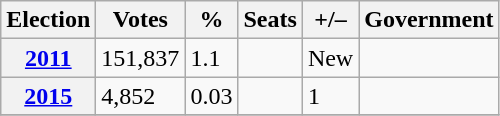<table class=wikitable>
<tr>
<th>Election</th>
<th>Votes</th>
<th>%</th>
<th>Seats</th>
<th>+/–</th>
<th>Government</th>
</tr>
<tr>
<th><a href='#'>2011</a></th>
<td>151,837</td>
<td>1.1</td>
<td></td>
<td>New</td>
<td></td>
</tr>
<tr>
<th><a href='#'>2015</a></th>
<td>4,852</td>
<td>0.03</td>
<td></td>
<td> 1</td>
<td></td>
</tr>
<tr>
</tr>
</table>
